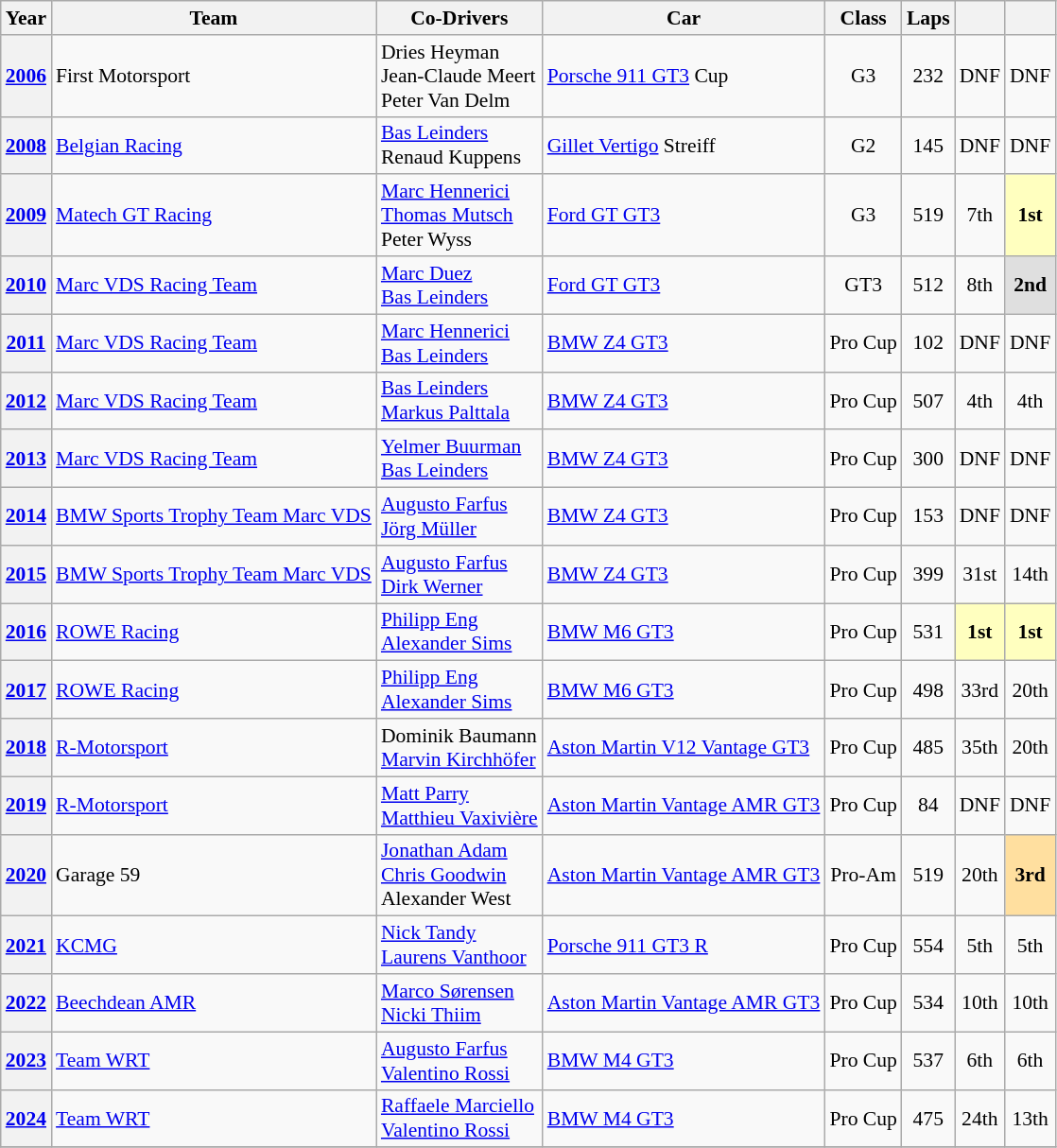<table class="wikitable" style="text-align:center; font-size:90%">
<tr>
<th>Year</th>
<th>Team</th>
<th>Co-Drivers</th>
<th>Car</th>
<th>Class</th>
<th>Laps</th>
<th></th>
<th></th>
</tr>
<tr>
<th><a href='#'>2006</a></th>
<td align="left"> First Motorsport</td>
<td align="left"> Dries Heyman<br> Jean-Claude Meert<br> Peter Van Delm</td>
<td align="left"><a href='#'>Porsche 911 GT3</a> Cup</td>
<td>G3</td>
<td>232</td>
<td>DNF</td>
<td>DNF</td>
</tr>
<tr>
<th><a href='#'>2008</a></th>
<td align="left"> <a href='#'>Belgian Racing</a></td>
<td align="left"> <a href='#'>Bas Leinders</a><br> Renaud Kuppens</td>
<td align="left"><a href='#'>Gillet Vertigo</a> Streiff</td>
<td>G2</td>
<td>145</td>
<td>DNF</td>
<td>DNF</td>
</tr>
<tr>
<th><a href='#'>2009</a></th>
<td align="left"> <a href='#'>Matech GT Racing</a></td>
<td align="left"> <a href='#'>Marc Hennerici</a><br> <a href='#'>Thomas Mutsch</a><br>  Peter Wyss</td>
<td align="left"><a href='#'>Ford GT GT3</a></td>
<td>G3</td>
<td>519</td>
<td>7th</td>
<th style="background:#FFFFBF;">1st</th>
</tr>
<tr>
<th><a href='#'>2010</a></th>
<td align="left"> <a href='#'>Marc VDS Racing Team</a></td>
<td align="left"> <a href='#'>Marc Duez</a><br> <a href='#'>Bas Leinders</a><br></td>
<td align="left"><a href='#'>Ford GT GT3</a></td>
<td>GT3</td>
<td>512</td>
<td>8th</td>
<th style="background:#DFDFDF;">2nd</th>
</tr>
<tr>
<th><a href='#'>2011</a></th>
<td align="left"> <a href='#'>Marc VDS Racing Team</a></td>
<td align="left"> <a href='#'>Marc Hennerici</a><br> <a href='#'>Bas Leinders</a><br></td>
<td align="left"><a href='#'>BMW Z4 GT3</a></td>
<td>Pro Cup</td>
<td>102</td>
<td>DNF</td>
<td>DNF</td>
</tr>
<tr>
<th><a href='#'>2012</a></th>
<td align="left"> <a href='#'>Marc VDS Racing Team</a></td>
<td align="left"> <a href='#'>Bas Leinders</a><br> <a href='#'>Markus Palttala</a><br></td>
<td align="left"><a href='#'>BMW Z4 GT3</a></td>
<td>Pro Cup</td>
<td>507</td>
<td>4th</td>
<td>4th</td>
</tr>
<tr>
<th><a href='#'>2013</a></th>
<td align="left"> <a href='#'>Marc VDS Racing Team</a></td>
<td align="left"> <a href='#'>Yelmer Buurman</a><br> <a href='#'>Bas Leinders</a><br></td>
<td align="left"><a href='#'>BMW Z4 GT3</a></td>
<td>Pro Cup</td>
<td>300</td>
<td>DNF</td>
<td>DNF</td>
</tr>
<tr>
<th><a href='#'>2014</a></th>
<td align="left"> <a href='#'>BMW Sports Trophy Team Marc VDS</a></td>
<td align="left"> <a href='#'>Augusto Farfus</a><br> <a href='#'>Jörg Müller</a><br></td>
<td align="left"><a href='#'>BMW Z4 GT3</a></td>
<td>Pro Cup</td>
<td>153</td>
<td>DNF</td>
<td>DNF</td>
</tr>
<tr>
<th><a href='#'>2015</a></th>
<td align="left"> <a href='#'>BMW Sports Trophy Team Marc VDS</a></td>
<td align="left"> <a href='#'>Augusto Farfus</a><br> <a href='#'>Dirk Werner</a><br></td>
<td align="left"><a href='#'>BMW Z4 GT3</a></td>
<td>Pro Cup</td>
<td>399</td>
<td>31st</td>
<td>14th</td>
</tr>
<tr>
<th><a href='#'>2016</a></th>
<td align="left"> <a href='#'>ROWE Racing</a></td>
<td align="left"> <a href='#'>Philipp Eng</a><br> <a href='#'>Alexander Sims</a><br></td>
<td align="left"><a href='#'>BMW M6 GT3</a></td>
<td>Pro Cup</td>
<td>531</td>
<th style="background:#FFFFBF;">1st</th>
<th style="background:#FFFFBF;">1st</th>
</tr>
<tr>
<th><a href='#'>2017</a></th>
<td align="left"> <a href='#'>ROWE Racing</a></td>
<td align="left"> <a href='#'>Philipp Eng</a><br> <a href='#'>Alexander Sims</a><br></td>
<td align="left"><a href='#'>BMW M6 GT3</a></td>
<td>Pro Cup</td>
<td>498</td>
<td>33rd</td>
<td>20th</td>
</tr>
<tr>
<th><a href='#'>2018</a></th>
<td align="left"> <a href='#'>R-Motorsport</a></td>
<td align="left"> Dominik Baumann<br> <a href='#'>Marvin Kirchhöfer</a><br></td>
<td align="left"><a href='#'>Aston Martin V12 Vantage GT3</a></td>
<td>Pro Cup</td>
<td>485</td>
<td>35th</td>
<td>20th</td>
</tr>
<tr>
<th><a href='#'>2019</a></th>
<td align="left"> <a href='#'>R-Motorsport</a></td>
<td align="left"> <a href='#'>Matt Parry</a><br> <a href='#'>Matthieu Vaxivière</a><br></td>
<td align="left"><a href='#'>Aston Martin Vantage AMR GT3</a></td>
<td>Pro Cup</td>
<td>84</td>
<td>DNF</td>
<td>DNF</td>
</tr>
<tr>
<th><a href='#'>2020</a></th>
<td align="left"> Garage 59</td>
<td align="left"> <a href='#'>Jonathan Adam</a><br> <a href='#'>Chris Goodwin</a><br>  Alexander West</td>
<td align="left"><a href='#'>Aston Martin Vantage AMR GT3</a></td>
<td>Pro-Am</td>
<td>519</td>
<td>20th</td>
<th style="background:#FFDF9F;">3rd</th>
</tr>
<tr>
<th><a href='#'>2021</a></th>
<td align="left"> <a href='#'>KCMG</a></td>
<td align="left"> <a href='#'>Nick Tandy</a><br> <a href='#'>Laurens Vanthoor</a></td>
<td align="left"><a href='#'>Porsche 911 GT3 R</a></td>
<td>Pro Cup</td>
<td>554</td>
<td>5th</td>
<td>5th</td>
</tr>
<tr>
<th><a href='#'>2022</a></th>
<td align="left"> <a href='#'>Beechdean AMR</a></td>
<td align="left"> <a href='#'>Marco Sørensen</a><br> <a href='#'>Nicki Thiim</a></td>
<td align="left"><a href='#'>Aston Martin Vantage AMR GT3</a></td>
<td>Pro Cup</td>
<td>534</td>
<td>10th</td>
<td>10th</td>
</tr>
<tr>
<th><a href='#'>2023</a></th>
<td align="left"> <a href='#'>Team WRT</a></td>
<td align="left"> <a href='#'>Augusto Farfus</a><br> <a href='#'>Valentino Rossi</a></td>
<td align="left"><a href='#'>BMW M4 GT3</a></td>
<td>Pro Cup</td>
<td>537</td>
<td>6th</td>
<td>6th</td>
</tr>
<tr>
<th><a href='#'>2024</a></th>
<td align="left"> <a href='#'>Team WRT</a></td>
<td align="left"> <a href='#'>Raffaele Marciello</a><br> <a href='#'>Valentino Rossi</a></td>
<td align="left"><a href='#'>BMW M4 GT3</a></td>
<td>Pro Cup</td>
<td>475</td>
<td>24th</td>
<td>13th</td>
</tr>
<tr>
</tr>
</table>
